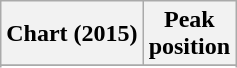<table class="wikitable plainrowheaders sortable" style="text-align:center">
<tr>
<th>Chart (2015)</th>
<th>Peak<br>position</th>
</tr>
<tr>
</tr>
<tr>
</tr>
<tr>
</tr>
<tr>
</tr>
<tr>
</tr>
<tr>
</tr>
<tr>
</tr>
<tr>
</tr>
<tr>
</tr>
</table>
